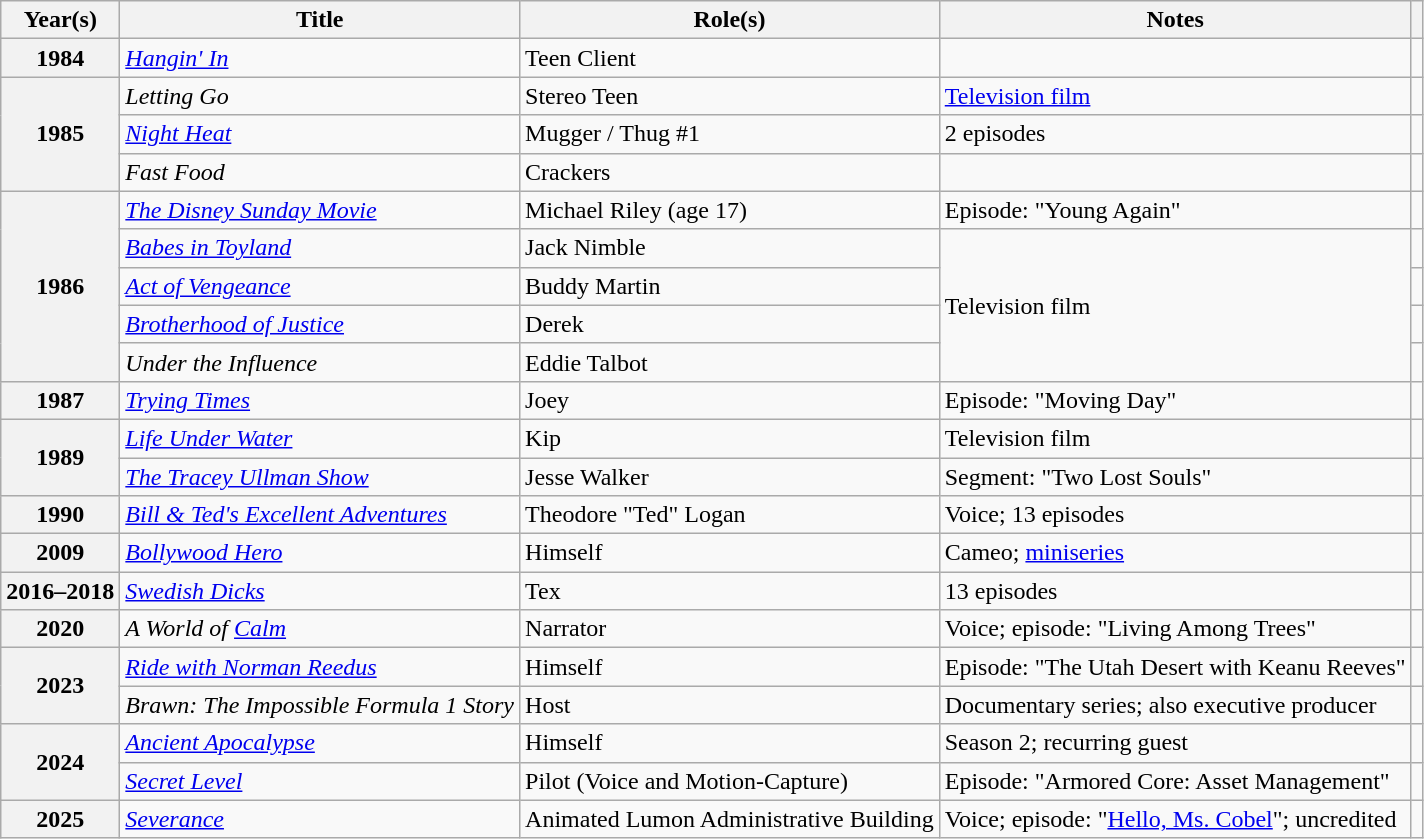<table class="wikitable sortable plainrowheaders">
<tr>
<th scope="col">Year(s)</th>
<th scope="col">Title</th>
<th scope="col">Role(s)</th>
<th scope="col" class="unsortable">Notes</th>
<th scope="col" class="unsortable"></th>
</tr>
<tr>
<th scope="row">1984</th>
<td><em><a href='#'>Hangin' In</a></em></td>
<td>Teen Client</td>
<td></td>
<td style="text-align:center;"></td>
</tr>
<tr>
<th rowspan="3" scope="row">1985</th>
<td><em>Letting Go</em></td>
<td>Stereo Teen</td>
<td><a href='#'>Television film</a></td>
<td style="text-align:center;"></td>
</tr>
<tr>
<td><em><a href='#'>Night Heat</a></em></td>
<td>Mugger / Thug #1</td>
<td>2 episodes</td>
<td style="text-align:center;"></td>
</tr>
<tr>
<td><em>Fast Food</em></td>
<td>Crackers</td>
<td></td>
<td style="text-align:center;"></td>
</tr>
<tr>
<th rowspan="5" scope="row">1986</th>
<td data-sort-value="Disney Sunday Movie, The"><em><a href='#'>The Disney Sunday Movie</a></em></td>
<td>Michael Riley (age 17)</td>
<td>Episode: "Young Again"</td>
<td style="text-align:center;"></td>
</tr>
<tr>
<td><em><a href='#'>Babes in Toyland</a></em></td>
<td>Jack Nimble</td>
<td rowspan="4">Television film</td>
<td style="text-align:center;"></td>
</tr>
<tr>
<td><em><a href='#'>Act of Vengeance</a></em></td>
<td>Buddy Martin</td>
<td style="text-align:center;"></td>
</tr>
<tr>
<td><em><a href='#'>Brotherhood of Justice</a></em></td>
<td>Derek</td>
<td style="text-align:center;"></td>
</tr>
<tr>
<td><em>Under the Influence</em></td>
<td>Eddie Talbot</td>
<td style="text-align:center;"></td>
</tr>
<tr>
<th scope="row">1987</th>
<td><em><a href='#'>Trying Times</a></em></td>
<td>Joey</td>
<td>Episode: "Moving Day"</td>
<td style="text-align:center;"></td>
</tr>
<tr>
<th rowspan="2" scope="row">1989</th>
<td><em><a href='#'>Life Under Water</a></em></td>
<td>Kip</td>
<td>Television film</td>
<td style="text-align:center;"></td>
</tr>
<tr>
<td data-sort-value="Tracey Ullman Show, The"><em><a href='#'>The Tracey Ullman Show</a></em></td>
<td>Jesse Walker</td>
<td>Segment: "Two Lost Souls"</td>
<td style="text-align:center;"></td>
</tr>
<tr>
<th scope="row">1990</th>
<td><em><a href='#'>Bill & Ted's Excellent Adventures</a></em></td>
<td>Theodore "Ted" Logan</td>
<td>Voice; 13 episodes</td>
<td style="text-align:center;"></td>
</tr>
<tr>
<th scope="row">2009</th>
<td><em><a href='#'>Bollywood Hero</a></em></td>
<td>Himself</td>
<td>Cameo; <a href='#'>miniseries</a></td>
<td style="text-align:center;"></td>
</tr>
<tr>
<th scope="row">2016–2018</th>
<td><em><a href='#'>Swedish Dicks</a></em></td>
<td>Tex</td>
<td>13 episodes</td>
<td style="text-align:center;"></td>
</tr>
<tr>
<th scope="row">2020</th>
<td data-sort-value="World of Calm, A"><em>A World of <a href='#'>Calm</a></em></td>
<td>Narrator</td>
<td>Voice; episode: "Living Among Trees"</td>
<td style="text-align:center;"></td>
</tr>
<tr>
<th rowspan="2" scope="row">2023</th>
<td><em><a href='#'>Ride with Norman Reedus</a></em></td>
<td>Himself</td>
<td>Episode: "The Utah Desert with Keanu Reeves"</td>
<td style="text-align:center;"></td>
</tr>
<tr>
<td><em>Brawn: The Impossible Formula 1 Story</em></td>
<td>Host</td>
<td>Documentary series; also executive producer</td>
<td style="text-align:center;"></td>
</tr>
<tr>
<th rowspan="2" scope="row">2024</th>
<td><em><a href='#'>Ancient Apocalypse</a></em></td>
<td>Himself</td>
<td>Season 2; recurring guest</td>
<td style="text-align:center;"></td>
</tr>
<tr>
<td><em><a href='#'>Secret Level</a></em></td>
<td>Pilot (Voice and Motion-Capture)</td>
<td>Episode: "Armored Core: Asset Management"</td>
<td style="text-align:center;"></td>
</tr>
<tr>
<th rowspan="2" scope="row">2025</th>
<td><em><a href='#'>Severance</a></em></td>
<td>Animated Lumon Administrative Building</td>
<td>Voice; episode: "<a href='#'>Hello, Ms. Cobel</a>"; uncredited</td>
<td style="text-align:center;"></td>
</tr>
</table>
